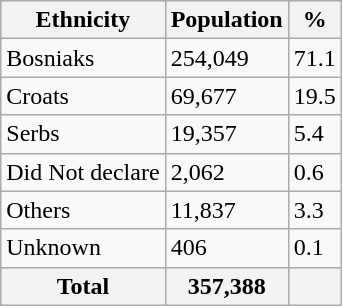<table class="wikitable">
<tr>
<th>Ethnicity</th>
<th>Population</th>
<th>%</th>
</tr>
<tr>
<td>Bosniaks</td>
<td>254,049</td>
<td>71.1</td>
</tr>
<tr>
<td>Croats</td>
<td>69,677</td>
<td>19.5</td>
</tr>
<tr>
<td>Serbs</td>
<td>19,357</td>
<td>5.4</td>
</tr>
<tr>
<td>Did Not declare</td>
<td>2,062</td>
<td>0.6</td>
</tr>
<tr>
<td>Others</td>
<td>11,837</td>
<td>3.3</td>
</tr>
<tr>
<td>Unknown</td>
<td>406</td>
<td>0.1</td>
</tr>
<tr>
<th>Total</th>
<th>357,388</th>
<th></th>
</tr>
</table>
